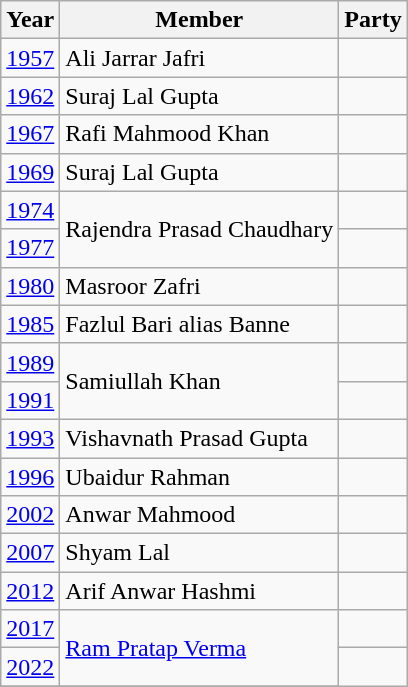<table class="wikitable">
<tr>
<th>Year</th>
<th>Member</th>
<th colspan="2">Party</th>
</tr>
<tr>
<td><a href='#'>1957</a></td>
<td>Ali Jarrar Jafri</td>
<td></td>
</tr>
<tr>
<td><a href='#'>1962</a></td>
<td>Suraj Lal Gupta</td>
<td></td>
</tr>
<tr>
<td><a href='#'>1967</a></td>
<td>Rafi Mahmood Khan</td>
<td></td>
</tr>
<tr>
<td><a href='#'>1969</a></td>
<td>Suraj Lal Gupta</td>
<td></td>
</tr>
<tr>
<td><a href='#'>1974</a></td>
<td rowspan="2">Rajendra Prasad Chaudhary</td>
</tr>
<tr>
<td><a href='#'>1977</a></td>
<td></td>
</tr>
<tr>
<td><a href='#'>1980</a></td>
<td>Masroor Zafri</td>
<td></td>
</tr>
<tr>
<td><a href='#'>1985</a></td>
<td>Fazlul Bari alias Banne</td>
<td></td>
</tr>
<tr>
<td><a href='#'>1989</a></td>
<td rowspan="2">Samiullah Khan</td>
</tr>
<tr>
<td><a href='#'>1991</a></td>
<td></td>
</tr>
<tr>
<td><a href='#'>1993</a></td>
<td>Vishavnath Prasad Gupta</td>
<td></td>
</tr>
<tr>
<td><a href='#'>1996</a></td>
<td>Ubaidur Rahman</td>
<td></td>
</tr>
<tr>
<td><a href='#'>2002</a></td>
<td>Anwar Mahmood</td>
</tr>
<tr>
<td><a href='#'>2007</a></td>
<td>Shyam Lal</td>
<td></td>
</tr>
<tr>
<td><a href='#'>2012</a></td>
<td>Arif Anwar Hashmi</td>
<td></td>
</tr>
<tr>
<td><a href='#'>2017</a></td>
<td rowspan="2"><a href='#'>Ram Pratap Verma</a></td>
<td></td>
</tr>
<tr>
<td><a href='#'>2022</a></td>
</tr>
<tr>
</tr>
</table>
